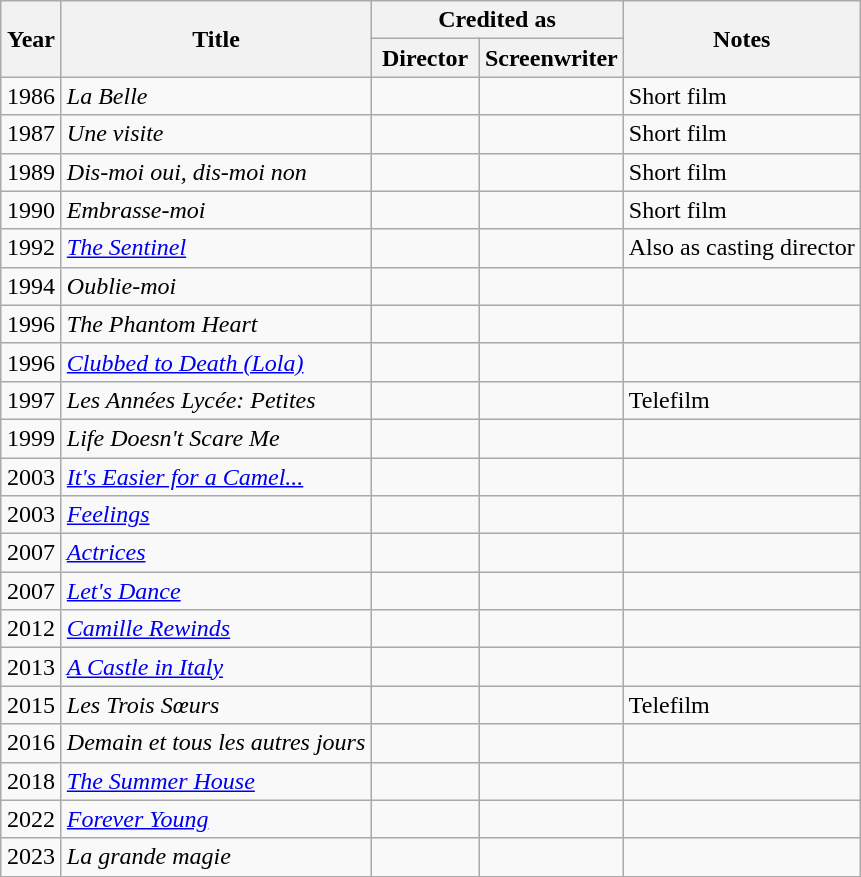<table class="wikitable sortable">
<tr>
<th rowspan=2 width="33">Year</th>
<th rowspan=2>Title</th>
<th colspan=2>Credited as</th>
<th rowspan=2>Notes</th>
</tr>
<tr>
<th width=65>Director</th>
<th width=65>Screenwriter</th>
</tr>
<tr>
<td align="center">1986</td>
<td align="left"><em>La Belle</em></td>
<td></td>
<td></td>
<td>Short film</td>
</tr>
<tr>
<td align="center">1987</td>
<td align="left"><em>Une visite</em></td>
<td></td>
<td></td>
<td>Short film</td>
</tr>
<tr>
<td align="center">1989</td>
<td align="left"><em>Dis-moi oui, dis-moi non</em></td>
<td></td>
<td></td>
<td>Short film</td>
</tr>
<tr>
<td align="center">1990</td>
<td align="left"><em>Embrasse-moi</em></td>
<td></td>
<td></td>
<td>Short film</td>
</tr>
<tr>
<td align="center">1992</td>
<td align="left"><em><a href='#'>The Sentinel</a></em></td>
<td></td>
<td></td>
<td>Also as casting director</td>
</tr>
<tr>
<td align="center">1994</td>
<td align="left"><em>Oublie-moi</em></td>
<td></td>
<td></td>
<td></td>
</tr>
<tr>
<td align="center">1996</td>
<td align="left"><em>The Phantom Heart</em></td>
<td></td>
<td></td>
<td></td>
</tr>
<tr>
<td align="center">1996</td>
<td align="left"><em><a href='#'>Clubbed to Death (Lola)</a></em></td>
<td></td>
<td></td>
<td></td>
</tr>
<tr>
<td align="center">1997</td>
<td align="left"><em>Les Années Lycée: Petites</em></td>
<td></td>
<td></td>
<td>Telefilm</td>
</tr>
<tr>
<td align="center">1999</td>
<td align="left"><em>Life Doesn't Scare Me</em></td>
<td></td>
<td></td>
<td></td>
</tr>
<tr>
<td align="center">2003</td>
<td align="left"><em><a href='#'>It's Easier for a Camel...</a></em></td>
<td></td>
<td></td>
<td></td>
</tr>
<tr>
<td align="center">2003</td>
<td align="left"><em><a href='#'>Feelings</a></em></td>
<td></td>
<td></td>
<td></td>
</tr>
<tr>
<td align="center">2007</td>
<td align="left"><em><a href='#'>Actrices</a></em></td>
<td></td>
<td></td>
<td></td>
</tr>
<tr>
<td align="center">2007</td>
<td align="left"><em><a href='#'>Let's Dance</a></em></td>
<td></td>
<td></td>
<td></td>
</tr>
<tr>
<td align="center">2012</td>
<td align="left"><em><a href='#'>Camille Rewinds</a></em></td>
<td></td>
<td></td>
<td></td>
</tr>
<tr>
<td align="center">2013</td>
<td align="left"><em><a href='#'>A Castle in Italy</a></em></td>
<td></td>
<td></td>
<td></td>
</tr>
<tr>
<td align="center">2015</td>
<td align="left"><em>Les Trois Sœurs</em></td>
<td></td>
<td></td>
<td>Telefilm</td>
</tr>
<tr>
<td align="center">2016</td>
<td align="left"><em>Demain et tous les autres jours</em></td>
<td></td>
<td></td>
<td></td>
</tr>
<tr>
<td align="center">2018</td>
<td align="left"><em><a href='#'>The Summer House</a></em></td>
<td></td>
<td></td>
<td></td>
</tr>
<tr>
<td align="center">2022</td>
<td align="left"><em><a href='#'>Forever Young</a></em></td>
<td></td>
<td></td>
<td></td>
</tr>
<tr>
<td align="center">2023</td>
<td align="left"><em>La grande magie</em></td>
<td></td>
<td></td>
<td></td>
</tr>
</table>
